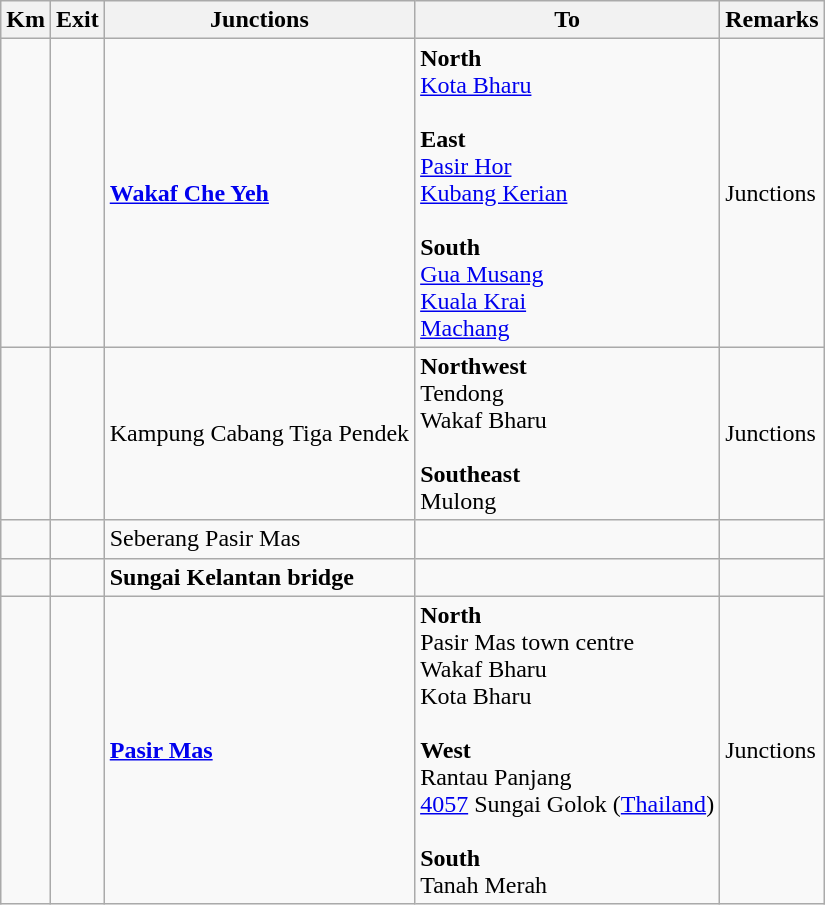<table class="wikitable">
<tr>
<th>Km</th>
<th>Exit</th>
<th>Junctions</th>
<th>To</th>
<th>Remarks</th>
</tr>
<tr>
<td></td>
<td></td>
<td><strong><a href='#'>Wakaf Che Yeh</a></strong></td>
<td><strong>North</strong><br> <a href='#'>Kota Bharu</a> <br><br><strong>East</strong><br> <a href='#'>Pasir Hor</a><br> <a href='#'>Kubang Kerian</a><br><br><strong>South</strong><br> <a href='#'>Gua Musang</a><br> <a href='#'>Kuala Krai</a><br> <a href='#'>Machang</a></td>
<td>Junctions</td>
</tr>
<tr>
<td></td>
<td></td>
<td>Kampung Cabang Tiga Pendek</td>
<td><strong>Northwest</strong><br> Tendong<br>  Wakaf Bharu<br><br><strong>Southeast</strong><br> Mulong</td>
<td>Junctions</td>
</tr>
<tr>
<td></td>
<td></td>
<td>Seberang Pasir Mas</td>
<td></td>
<td></td>
</tr>
<tr>
<td></td>
<td></td>
<td><strong>Sungai Kelantan bridge</strong></td>
<td></td>
<td></td>
</tr>
<tr>
<td></td>
<td></td>
<td><strong><a href='#'>Pasir Mas</a></strong></td>
<td><strong>North</strong><br>  Pasir Mas town centre<br>  Wakaf Bharu<br>  Kota Bharu<br><br><strong>West</strong><br>  Rantau Panjang<br><a href='#'>4057</a>  Sungai Golok (<a href='#'>Thailand</a>)<br><br><strong>South</strong><br> Tanah Merah</td>
<td>Junctions</td>
</tr>
</table>
